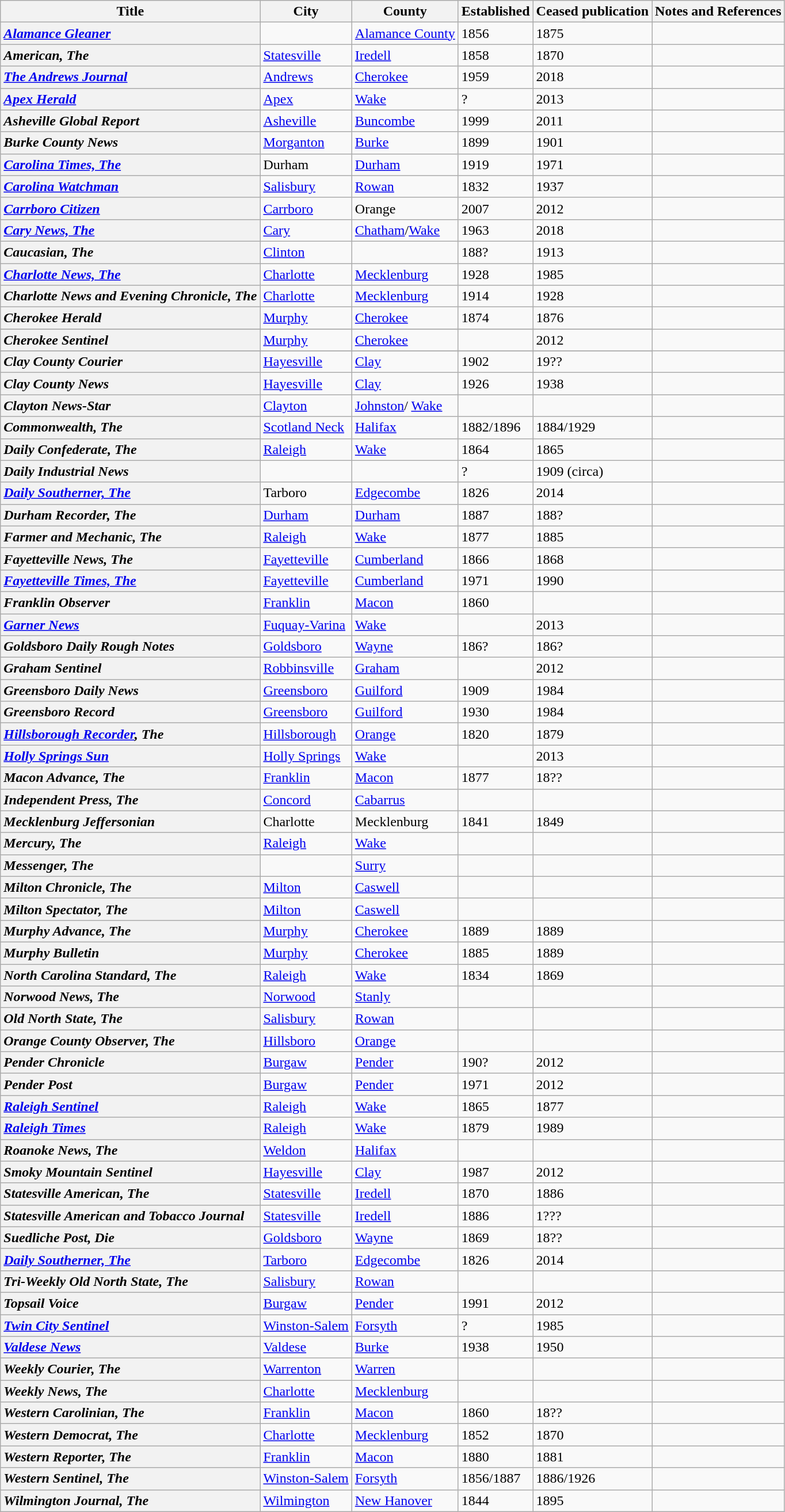<table class="wikitable sortable plainrowheaders" summary="List of Defunct North Carolina Newspapers">
<tr>
<th>Title</th>
<th>City</th>
<th>County</th>
<th>Established</th>
<th>Ceased publication</th>
<th>Notes and References</th>
</tr>
<tr>
<th scope="row" style="text-align: left"><em><a href='#'>Alamance Gleaner</a></em></th>
<td></td>
<td><a href='#'>Alamance County</a></td>
<td>1856</td>
<td>1875</td>
<td></td>
</tr>
<tr>
<th scope="row" style="text-align: left"><em>American, The</em></th>
<td><a href='#'>Statesville</a></td>
<td><a href='#'>Iredell</a></td>
<td>1858</td>
<td>1870</td>
<td></td>
</tr>
<tr>
<th scope="row" style="text-align: left"><em><a href='#'>The Andrews Journal</a></em></th>
<td><a href='#'>Andrews</a></td>
<td><a href='#'>Cherokee</a></td>
<td>1959</td>
<td>2018</td>
<td></td>
</tr>
<tr>
<th scope="row" style="text-align: left"><em><a href='#'>Apex Herald</a></em></th>
<td><a href='#'>Apex</a></td>
<td><a href='#'>Wake</a></td>
<td>?</td>
<td>2013</td>
<td></td>
</tr>
<tr>
<th scope="row" style="text-align: left"><em>Asheville Global Report</em></th>
<td><a href='#'>Asheville</a></td>
<td><a href='#'>Buncombe</a></td>
<td>1999</td>
<td>2011</td>
<td></td>
</tr>
<tr>
<th scope="row" style="text-align: left"><em>Burke County News</em></th>
<td><a href='#'>Morganton</a></td>
<td><a href='#'>Burke</a></td>
<td>1899</td>
<td>1901</td>
<td></td>
</tr>
<tr>
<th scope="row" style="text-align: left"><em><a href='#'>Carolina Times, The</a></em></th>
<td>Durham</td>
<td><a href='#'>Durham</a></td>
<td>1919</td>
<td>1971</td>
<td></td>
</tr>
<tr>
<th scope="row" style="text-align: left"><em><a href='#'>Carolina Watchman</a></em></th>
<td><a href='#'>Salisbury</a></td>
<td><a href='#'>Rowan</a></td>
<td>1832</td>
<td>1937</td>
<td></td>
</tr>
<tr>
<th scope="row" style="text-align: left;"><em><a href='#'>Carrboro Citizen</a></em></th>
<td><a href='#'>Carrboro</a></td>
<td>Orange</td>
<td>2007</td>
<td>2012</td>
<td></td>
</tr>
<tr>
<th scope="row" style="text-align: left"><em><a href='#'>Cary News, The</a></em></th>
<td><a href='#'>Cary</a></td>
<td><a href='#'>Chatham</a>/<a href='#'>Wake</a></td>
<td>1963</td>
<td>2018</td>
<td></td>
</tr>
<tr>
<th scope="row" style="text-align: left"><em>Caucasian, The</em></th>
<td><a href='#'>Clinton</a></td>
<td></td>
<td>188?</td>
<td>1913</td>
<td></td>
</tr>
<tr>
<th scope="row" style="text-align: left"><em><a href='#'>Charlotte News, The</a></em></th>
<td><a href='#'>Charlotte</a></td>
<td><a href='#'>Mecklenburg</a></td>
<td>1928</td>
<td>1985</td>
<td></td>
</tr>
<tr>
<th scope="row" style="text-align: left"><em>Charlotte News and Evening Chronicle, The</em></th>
<td><a href='#'>Charlotte</a></td>
<td><a href='#'>Mecklenburg</a></td>
<td>1914</td>
<td>1928</td>
<td></td>
</tr>
<tr>
<th scope="row" style="text-align: left"><em>Cherokee Herald</em></th>
<td><a href='#'>Murphy</a></td>
<td><a href='#'>Cherokee</a></td>
<td>1874</td>
<td>1876</td>
<td></td>
</tr>
<tr>
</tr>
<tr>
<th scope="row" style="text-align: left"><em>Cherokee Sentinel</em></th>
<td><a href='#'>Murphy</a></td>
<td><a href='#'>Cherokee</a></td>
<td></td>
<td>2012</td>
</tr>
<tr>
</tr>
<tr>
<th scope="row" style="text-align: left"><em>Clay County Courier</em></th>
<td><a href='#'>Hayesville</a></td>
<td><a href='#'>Clay</a></td>
<td>1902</td>
<td>19??</td>
<td></td>
</tr>
<tr>
<th scope="row" style="text-align: left"><em>Clay County News</em></th>
<td><a href='#'>Hayesville</a></td>
<td><a href='#'>Clay</a></td>
<td>1926</td>
<td>1938</td>
<td></td>
</tr>
<tr>
<th scope="row" style="text-align: left;"><em>Clayton News-Star</em></th>
<td><a href='#'>Clayton</a></td>
<td><a href='#'>Johnston</a>/ <a href='#'>Wake</a></td>
<td></td>
<td></td>
<td></td>
</tr>
<tr>
<th scope="row" style="text-align: left"><em>Commonwealth, The</em></th>
<td><a href='#'>Scotland Neck</a></td>
<td><a href='#'>Halifax</a></td>
<td>1882/1896</td>
<td>1884/1929</td>
<td></td>
</tr>
<tr>
<th scope="row" style="text-align: left"><em>Daily Confederate, The</em></th>
<td><a href='#'>Raleigh</a></td>
<td><a href='#'>Wake</a></td>
<td>1864</td>
<td>1865</td>
<td></td>
</tr>
<tr>
<th scope="row" style="text-align: left"><em>Daily Industrial News</em></th>
<td></td>
<td></td>
<td>?</td>
<td>1909 (circa)</td>
<td></td>
</tr>
<tr>
<th scope="row" style="text-align: left"><em><a href='#'>Daily Southerner, The</a></em></th>
<td>Tarboro</td>
<td><a href='#'>Edgecombe</a></td>
<td>1826</td>
<td>2014</td>
<td></td>
</tr>
<tr>
<th scope="row" style="text-align: left"><em>Durham Recorder, The</em></th>
<td><a href='#'>Durham</a></td>
<td><a href='#'>Durham</a></td>
<td>1887</td>
<td>188?</td>
<td></td>
</tr>
<tr>
<th scope="row" style="text-align: left"><em>Farmer and Mechanic, The</em></th>
<td><a href='#'>Raleigh</a></td>
<td><a href='#'>Wake</a></td>
<td>1877</td>
<td>1885</td>
<td></td>
</tr>
<tr>
<th scope="row" style="text-align: left"><em>Fayetteville News, The</em></th>
<td><a href='#'>Fayetteville</a></td>
<td><a href='#'>Cumberland</a></td>
<td>1866</td>
<td>1868</td>
<td></td>
</tr>
<tr>
<th scope="row" style="text-align: left"><em><a href='#'>Fayetteville Times, The</a></em></th>
<td><a href='#'>Fayetteville</a></td>
<td><a href='#'>Cumberland</a></td>
<td>1971</td>
<td>1990</td>
<td></td>
</tr>
<tr>
<th scope="row" style="text-align: left"><em>Franklin Observer</em></th>
<td><a href='#'>Franklin</a></td>
<td><a href='#'>Macon</a></td>
<td>1860</td>
<td></td>
<td></td>
</tr>
<tr>
<th scope="row" style="text-align: left"><em><a href='#'>Garner News</a></em></th>
<td><a href='#'>Fuquay-Varina</a></td>
<td><a href='#'>Wake</a></td>
<td></td>
<td>2013</td>
<td></td>
</tr>
<tr>
<th scope="row" style="text-align: left"><em>Goldsboro Daily Rough Notes</em></th>
<td><a href='#'>Goldsboro</a></td>
<td><a href='#'>Wayne</a></td>
<td>186?</td>
<td>186?</td>
<td></td>
</tr>
<tr>
<th scope="row" style="text-align: left"><em>Graham Sentinel</em></th>
<td><a href='#'>Robbinsville</a></td>
<td><a href='#'>Graham</a></td>
<td></td>
<td>2012</td>
<td></td>
</tr>
<tr>
<th scope="row" style="text-align: left"><em>Greensboro Daily News</em></th>
<td><a href='#'>Greensboro</a></td>
<td><a href='#'>Guilford</a></td>
<td>1909</td>
<td>1984</td>
<td></td>
</tr>
<tr>
<th scope="row" style="text-align: left"><em>Greensboro Record</em></th>
<td><a href='#'>Greensboro</a></td>
<td><a href='#'>Guilford</a></td>
<td>1930</td>
<td>1984</td>
<td></td>
</tr>
<tr>
<th scope="row" style="text-align: left"><em><a href='#'>Hillsborough Recorder</a>, The</em></th>
<td><a href='#'>Hillsborough</a></td>
<td><a href='#'>Orange</a></td>
<td>1820</td>
<td>1879</td>
<td></td>
</tr>
<tr>
<th scope="row" style="text-align: left"><em><a href='#'>Holly Springs Sun</a></em></th>
<td><a href='#'>Holly Springs</a></td>
<td><a href='#'>Wake</a></td>
<td></td>
<td>2013</td>
<td></td>
</tr>
<tr>
<th scope="row" style="text-align: left"><em>Macon Advance, The</em></th>
<td><a href='#'>Franklin</a></td>
<td><a href='#'>Macon</a></td>
<td>1877</td>
<td>18??</td>
<td></td>
</tr>
<tr>
<th scope="row" style="text-align: left"><em>Independent Press, The</em></th>
<td><a href='#'>Concord</a></td>
<td><a href='#'>Cabarrus</a></td>
<td></td>
<td></td>
<td></td>
</tr>
<tr>
<th scope="row" style="text-align: left"><em>Mecklenburg Jeffersonian</em></th>
<td>Charlotte</td>
<td>Mecklenburg</td>
<td>1841</td>
<td>1849</td>
<td></td>
</tr>
<tr>
<th scope="row" style="text-align: left"><em>Mercury, The</em></th>
<td><a href='#'>Raleigh</a></td>
<td><a href='#'>Wake</a></td>
<td></td>
<td></td>
<td></td>
</tr>
<tr>
<th scope="row" style="text-align: left"><em>Messenger, The</em></th>
<td></td>
<td><a href='#'>Surry</a></td>
<td></td>
<td></td>
<td></td>
</tr>
<tr>
<th scope="row" style="text-align: left"><em>Milton Chronicle, The</em></th>
<td><a href='#'>Milton</a></td>
<td><a href='#'>Caswell</a></td>
<td></td>
<td></td>
<td></td>
</tr>
<tr>
<th scope="row" style="text-align: left"><em>Milton Spectator, The</em></th>
<td><a href='#'>Milton</a></td>
<td><a href='#'>Caswell</a></td>
<td></td>
<td></td>
<td></td>
</tr>
<tr>
<th scope="row" style="text-align: left"><em>Murphy Advance, The</em></th>
<td><a href='#'>Murphy</a></td>
<td><a href='#'>Cherokee</a></td>
<td>1889</td>
<td>1889</td>
<td></td>
</tr>
<tr>
<th scope="row" style="text-align: left"><em>Murphy Bulletin</em></th>
<td><a href='#'>Murphy</a></td>
<td><a href='#'>Cherokee</a></td>
<td>1885</td>
<td>1889</td>
<td></td>
</tr>
<tr>
<th scope="row" style="text-align: left"><em>North Carolina Standard, The</em></th>
<td><a href='#'>Raleigh</a></td>
<td><a href='#'>Wake</a></td>
<td>1834</td>
<td>1869</td>
<td></td>
</tr>
<tr>
<th scope="row" style="text-align: left"><em>Norwood News, The</em></th>
<td><a href='#'>Norwood</a></td>
<td><a href='#'>Stanly</a></td>
<td></td>
<td></td>
<td></td>
</tr>
<tr>
<th scope="row" style="text-align: left"><em>Old North State, The</em></th>
<td><a href='#'>Salisbury</a></td>
<td><a href='#'>Rowan</a></td>
<td></td>
<td></td>
<td></td>
</tr>
<tr>
<th scope="row" style="text-align: left"><em>Orange County Observer, The</em></th>
<td><a href='#'>Hillsboro</a></td>
<td><a href='#'>Orange</a></td>
<td></td>
<td></td>
<td></td>
</tr>
<tr>
<th scope="row" style="text-align: left"><em>Pender Chronicle</em></th>
<td><a href='#'>Burgaw</a></td>
<td><a href='#'>Pender</a></td>
<td>190?</td>
<td>2012</td>
<td></td>
</tr>
<tr>
<th scope="row" style="text-align: left"><em>Pender Post</em></th>
<td><a href='#'>Burgaw</a></td>
<td><a href='#'>Pender</a></td>
<td>1971</td>
<td>2012</td>
<td></td>
</tr>
<tr>
<th scope="row" style="text-align: left"><em><a href='#'>Raleigh Sentinel</a></em></th>
<td><a href='#'>Raleigh</a></td>
<td><a href='#'>Wake</a></td>
<td>1865</td>
<td>1877</td>
<td></td>
</tr>
<tr>
<th scope="row" style="text-align: left"><em><a href='#'>Raleigh Times</a></em></th>
<td><a href='#'>Raleigh</a></td>
<td><a href='#'>Wake</a></td>
<td>1879</td>
<td>1989</td>
<td></td>
</tr>
<tr>
<th scope="row" style="text-align: left"><em>Roanoke News, The</em></th>
<td><a href='#'>Weldon</a></td>
<td><a href='#'>Halifax</a></td>
<td></td>
<td></td>
<td></td>
</tr>
<tr>
<th scope="row" style="text-align: left"><em>Smoky Mountain Sentinel</em></th>
<td><a href='#'>Hayesville</a></td>
<td><a href='#'>Clay</a></td>
<td>1987</td>
<td>2012</td>
<td></td>
</tr>
<tr>
<th scope="row" style="text-align: left"><em>Statesville American, The</em></th>
<td><a href='#'>Statesville</a></td>
<td><a href='#'>Iredell</a></td>
<td>1870</td>
<td>1886</td>
<td></td>
</tr>
<tr>
<th scope="row" style="text-align: left"><em>Statesville American and Tobacco Journal</em></th>
<td><a href='#'>Statesville</a></td>
<td><a href='#'>Iredell</a></td>
<td>1886</td>
<td>1???</td>
<td></td>
</tr>
<tr>
<th scope="row" style="text-align: left"><em>Suedliche Post, Die</em></th>
<td><a href='#'>Goldsboro</a></td>
<td><a href='#'>Wayne</a></td>
<td>1869</td>
<td>18??</td>
<td></td>
</tr>
<tr>
<th scope="row" style="text-align: left"><em><a href='#'>Daily Southerner, The</a></em></th>
<td><a href='#'>Tarboro</a></td>
<td><a href='#'>Edgecombe</a></td>
<td>1826</td>
<td>2014</td>
<td></td>
</tr>
<tr>
<th scope="row" style="text-align: left"><em>Tri-Weekly Old North State, The</em></th>
<td><a href='#'>Salisbury</a></td>
<td><a href='#'>Rowan</a></td>
<td></td>
<td></td>
<td></td>
</tr>
<tr>
<th scope="row" style="text-align: left"><em>Topsail Voice</em></th>
<td><a href='#'>Burgaw</a></td>
<td><a href='#'>Pender</a></td>
<td>1991</td>
<td>2012</td>
<td></td>
</tr>
<tr>
<th scope="row" style="text-align: left"><em><a href='#'>Twin City Sentinel</a></em></th>
<td><a href='#'>Winston-Salem</a></td>
<td><a href='#'>Forsyth</a></td>
<td>?</td>
<td>1985</td>
<td></td>
</tr>
<tr>
<th scope="row" style="text-align: left"><em><a href='#'>Valdese News</a></em></th>
<td><a href='#'>Valdese</a></td>
<td><a href='#'>Burke</a></td>
<td>1938</td>
<td>1950</td>
<td></td>
</tr>
<tr>
<th scope="row" style="text-align: left"><em>Weekly Courier, The</em></th>
<td><a href='#'>Warrenton</a></td>
<td><a href='#'>Warren</a></td>
<td></td>
<td></td>
<td></td>
</tr>
<tr>
<th scope="row" style="text-align: left"><em>Weekly News, The</em></th>
<td><a href='#'>Charlotte</a></td>
<td><a href='#'>Mecklenburg</a></td>
<td></td>
<td></td>
<td></td>
</tr>
<tr>
<th scope="row" style="text-align: left"><em>Western Carolinian, The</em></th>
<td><a href='#'>Franklin</a></td>
<td><a href='#'>Macon</a></td>
<td>1860</td>
<td>18??</td>
<td></td>
</tr>
<tr>
<th scope="row" style="text-align: left"><em>Western Democrat, The</em></th>
<td><a href='#'>Charlotte</a></td>
<td><a href='#'>Mecklenburg</a></td>
<td>1852</td>
<td>1870</td>
<td></td>
</tr>
<tr>
<th scope="row" style="text-align: left"><em>Western Reporter, The</em></th>
<td><a href='#'>Franklin</a></td>
<td><a href='#'>Macon</a></td>
<td>1880</td>
<td>1881</td>
<td></td>
</tr>
<tr>
<th scope="row" style="text-align: left"><em>Western Sentinel, The</em></th>
<td><a href='#'>Winston-Salem</a></td>
<td><a href='#'>Forsyth</a></td>
<td>1856/1887</td>
<td>1886/1926</td>
<td></td>
</tr>
<tr>
<th scope="row" style="text-align: left"><em>Wilmington Journal, The</em></th>
<td><a href='#'>Wilmington</a></td>
<td><a href='#'>New Hanover</a></td>
<td>1844</td>
<td>1895</td>
<td></td>
</tr>
</table>
